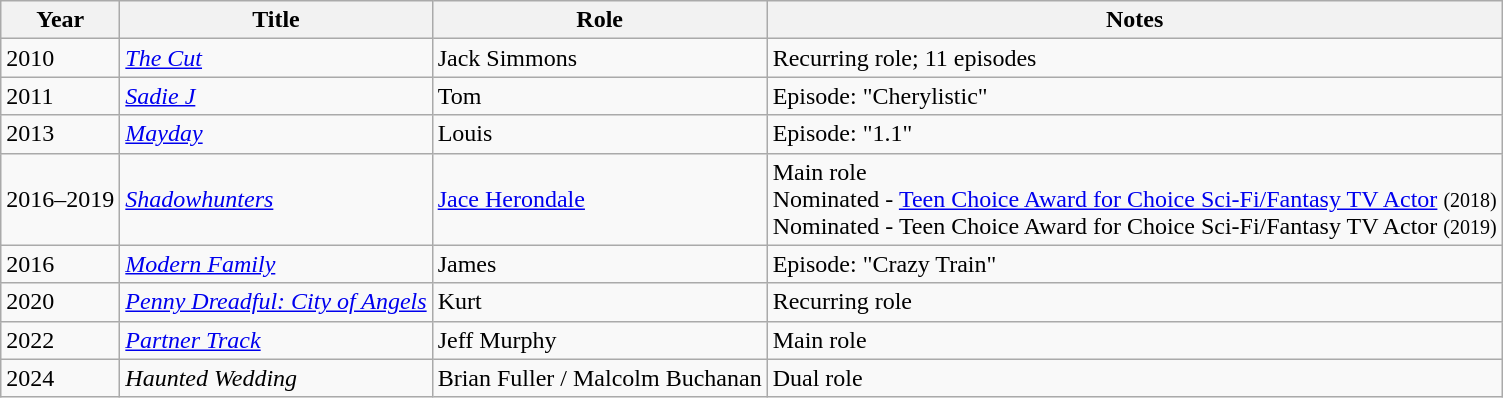<table class="wikitable sortable">
<tr>
<th>Year</th>
<th>Title</th>
<th>Role</th>
<th class="unsortable">Notes</th>
</tr>
<tr>
<td>2010</td>
<td><em><a href='#'>The Cut</a></em></td>
<td>Jack Simmons</td>
<td>Recurring role; 11 episodes</td>
</tr>
<tr>
<td>2011</td>
<td><em><a href='#'>Sadie J</a></em></td>
<td>Tom</td>
<td>Episode: "Cherylistic"</td>
</tr>
<tr>
<td>2013</td>
<td><em><a href='#'>Mayday</a></em></td>
<td>Louis</td>
<td>Episode: "1.1"</td>
</tr>
<tr>
<td>2016–2019</td>
<td><em><a href='#'>Shadowhunters</a></em></td>
<td><a href='#'>Jace Herondale</a></td>
<td>Main role<br>Nominated - <a href='#'>Teen Choice Award for Choice Sci-Fi/Fantasy TV Actor</a> <small>(2018)</small> <br>Nominated - Teen Choice Award for Choice Sci-Fi/Fantasy TV Actor <small>(2019)</small></td>
</tr>
<tr>
<td>2016</td>
<td><em><a href='#'>Modern Family</a></em></td>
<td>James</td>
<td>Episode: "Crazy Train"</td>
</tr>
<tr>
<td>2020</td>
<td><em><a href='#'>Penny Dreadful: City of Angels</a></em></td>
<td>Kurt</td>
<td>Recurring role</td>
</tr>
<tr>
<td>2022</td>
<td><em><a href='#'>Partner Track</a></em></td>
<td>Jeff Murphy</td>
<td>Main role</td>
</tr>
<tr>
<td>2024</td>
<td><em>Haunted Wedding</em></td>
<td>Brian Fuller / Malcolm Buchanan</td>
<td>Dual role</td>
</tr>
</table>
